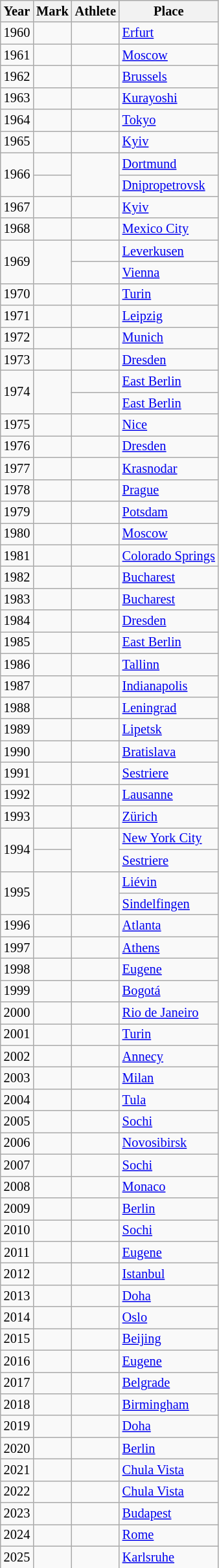<table class="wikitable sortable sticky-header" style="font-size:85%;">
<tr>
<th>Year</th>
<th>Mark</th>
<th>Athlete</th>
<th>Place</th>
</tr>
<tr>
<td align=center>1960</td>
<td></td>
<td></td>
<td><a href='#'>Erfurt</a></td>
</tr>
<tr>
<td align=center>1961</td>
<td></td>
<td></td>
<td><a href='#'>Moscow</a></td>
</tr>
<tr>
<td align=center>1962</td>
<td></td>
<td></td>
<td><a href='#'>Brussels</a></td>
</tr>
<tr>
<td align=center>1963</td>
<td></td>
<td></td>
<td><a href='#'>Kurayoshi</a></td>
</tr>
<tr>
<td align=center>1964</td>
<td></td>
<td></td>
<td><a href='#'>Tokyo</a></td>
</tr>
<tr>
<td align=center>1965</td>
<td></td>
<td></td>
<td><a href='#'>Kyiv</a></td>
</tr>
<tr>
<td align=center rowspan=2>1966</td>
<td> </td>
<td rowspan=2></td>
<td><a href='#'>Dortmund</a></td>
</tr>
<tr>
<td></td>
<td><a href='#'>Dnipropetrovsk</a></td>
</tr>
<tr>
<td align=center>1967</td>
<td></td>
<td></td>
<td><a href='#'>Kyiv</a></td>
</tr>
<tr>
<td align=center>1968</td>
<td> </td>
<td></td>
<td><a href='#'>Mexico City</a></td>
</tr>
<tr>
<td align=center rowspan=2>1969</td>
<td rowspan=2></td>
<td></td>
<td><a href='#'>Leverkusen</a></td>
</tr>
<tr>
<td></td>
<td><a href='#'>Vienna</a></td>
</tr>
<tr>
<td align=center>1970</td>
<td></td>
<td></td>
<td><a href='#'>Turin</a></td>
</tr>
<tr>
<td align=center>1971</td>
<td></td>
<td></td>
<td><a href='#'>Leipzig</a></td>
</tr>
<tr>
<td align=center>1972</td>
<td></td>
<td></td>
<td><a href='#'>Munich</a></td>
</tr>
<tr>
<td align=center>1973</td>
<td></td>
<td></td>
<td><a href='#'>Dresden</a></td>
</tr>
<tr>
<td align=center rowspan=2>1974</td>
<td rowspan=2></td>
<td></td>
<td><a href='#'>East Berlin</a></td>
</tr>
<tr>
<td></td>
<td><a href='#'>East Berlin</a></td>
</tr>
<tr>
<td align=center>1975</td>
<td></td>
<td></td>
<td><a href='#'>Nice</a></td>
</tr>
<tr>
<td align=center>1976</td>
<td></td>
<td></td>
<td><a href='#'>Dresden</a></td>
</tr>
<tr>
<td align=center>1977</td>
<td></td>
<td></td>
<td><a href='#'>Krasnodar</a></td>
</tr>
<tr>
<td align=center>1978</td>
<td></td>
<td></td>
<td><a href='#'>Prague</a></td>
</tr>
<tr>
<td align=center>1979</td>
<td></td>
<td></td>
<td><a href='#'>Potsdam</a></td>
</tr>
<tr>
<td align=center>1980</td>
<td></td>
<td></td>
<td><a href='#'>Moscow</a></td>
</tr>
<tr>
<td align=center>1981</td>
<td> </td>
<td></td>
<td><a href='#'>Colorado Springs</a></td>
</tr>
<tr>
<td align=center>1982</td>
<td></td>
<td></td>
<td><a href='#'>Bucharest</a></td>
</tr>
<tr>
<td align=center>1983</td>
<td></td>
<td></td>
<td><a href='#'>Bucharest</a></td>
</tr>
<tr>
<td align=center>1984</td>
<td></td>
<td></td>
<td><a href='#'>Dresden</a></td>
</tr>
<tr>
<td align=center>1985</td>
<td></td>
<td></td>
<td><a href='#'>East Berlin</a></td>
</tr>
<tr>
<td align=center>1986</td>
<td></td>
<td></td>
<td><a href='#'>Tallinn</a></td>
</tr>
<tr>
<td align=center>1987</td>
<td></td>
<td></td>
<td><a href='#'>Indianapolis</a></td>
</tr>
<tr>
<td align=center>1988</td>
<td></td>
<td></td>
<td><a href='#'>Leningrad</a></td>
</tr>
<tr>
<td align=center>1989</td>
<td> </td>
<td></td>
<td><a href='#'>Lipetsk</a></td>
</tr>
<tr>
<td align=center>1990</td>
<td></td>
<td></td>
<td><a href='#'>Bratislava</a></td>
</tr>
<tr>
<td align=center>1991</td>
<td> </td>
<td></td>
<td><a href='#'>Sestriere</a></td>
</tr>
<tr>
<td align=center>1992</td>
<td></td>
<td></td>
<td><a href='#'>Lausanne</a></td>
</tr>
<tr>
<td align=center>1993</td>
<td></td>
<td></td>
<td><a href='#'>Zürich</a></td>
</tr>
<tr>
<td align=center rowspan=2>1994</td>
<td></td>
<td rowspan=2></td>
<td><a href='#'>New York City</a></td>
</tr>
<tr>
<td> </td>
<td><a href='#'>Sestriere</a></td>
</tr>
<tr>
<td align=center rowspan=2>1995</td>
<td rowspan=2> </td>
<td rowspan=2></td>
<td><a href='#'>Liévin</a></td>
</tr>
<tr>
<td><a href='#'>Sindelfingen</a></td>
</tr>
<tr>
<td align=center>1996</td>
<td></td>
<td></td>
<td><a href='#'>Atlanta</a></td>
</tr>
<tr>
<td align=center>1997</td>
<td></td>
<td></td>
<td><a href='#'>Athens</a></td>
</tr>
<tr>
<td align=center>1998</td>
<td></td>
<td></td>
<td><a href='#'>Eugene</a></td>
</tr>
<tr>
<td align=center>1999</td>
<td> </td>
<td></td>
<td><a href='#'>Bogotá</a></td>
</tr>
<tr>
<td align=center>2000</td>
<td></td>
<td></td>
<td><a href='#'>Rio de Janeiro</a></td>
</tr>
<tr>
<td align=center>2001</td>
<td></td>
<td></td>
<td><a href='#'>Turin</a></td>
</tr>
<tr>
<td align=center>2002</td>
<td></td>
<td></td>
<td><a href='#'>Annecy</a></td>
</tr>
<tr>
<td align=center>2003</td>
<td></td>
<td></td>
<td><a href='#'>Milan</a></td>
</tr>
<tr>
<td align=center>2004</td>
<td></td>
<td></td>
<td><a href='#'>Tula</a></td>
</tr>
<tr>
<td align=center>2005</td>
<td></td>
<td></td>
<td><a href='#'>Sochi</a></td>
</tr>
<tr>
<td align=center>2006</td>
<td></td>
<td></td>
<td><a href='#'>Novosibirsk</a></td>
</tr>
<tr>
<td align=center>2007</td>
<td></td>
<td></td>
<td><a href='#'>Sochi</a></td>
</tr>
<tr>
<td align=center>2008</td>
<td></td>
<td></td>
<td><a href='#'>Monaco</a></td>
</tr>
<tr>
<td align=center>2009</td>
<td></td>
<td></td>
<td><a href='#'>Berlin</a></td>
</tr>
<tr>
<td align=center>2010</td>
<td></td>
<td></td>
<td><a href='#'>Sochi</a></td>
</tr>
<tr>
<td align=center>2011</td>
<td></td>
<td></td>
<td><a href='#'>Eugene</a></td>
</tr>
<tr>
<td align=center>2012</td>
<td> </td>
<td></td>
<td><a href='#'>Istanbul</a></td>
</tr>
<tr>
<td align=center>2013</td>
<td></td>
<td></td>
<td><a href='#'>Doha</a></td>
</tr>
<tr>
<td align=center>2014</td>
<td></td>
<td></td>
<td><a href='#'>Oslo</a></td>
</tr>
<tr>
<td align=center>2015</td>
<td></td>
<td></td>
<td><a href='#'>Beijing</a></td>
</tr>
<tr>
<td align=center>2016</td>
<td></td>
<td></td>
<td><a href='#'>Eugene</a></td>
</tr>
<tr>
<td align=center>2017</td>
<td> </td>
<td></td>
<td><a href='#'>Belgrade</a></td>
</tr>
<tr>
<td align=center>2018</td>
<td></td>
<td></td>
<td><a href='#'>Birmingham</a></td>
</tr>
<tr>
<td align=center>2019</td>
<td></td>
<td></td>
<td><a href='#'>Doha</a></td>
</tr>
<tr>
<td align=center>2020</td>
<td> </td>
<td></td>
<td><a href='#'>Berlin</a></td>
</tr>
<tr>
<td align=center>2021</td>
<td></td>
<td></td>
<td><a href='#'>Chula Vista</a></td>
</tr>
<tr>
<td align=center>2022</td>
<td></td>
<td></td>
<td><a href='#'>Chula Vista</a></td>
</tr>
<tr>
<td align=center>2023</td>
<td></td>
<td></td>
<td><a href='#'>Budapest</a></td>
</tr>
<tr>
<td align=center>2024</td>
<td></td>
<td></td>
<td><a href='#'>Rome</a></td>
</tr>
<tr>
<td align=center>2025</td>
<td> </td>
<td></td>
<td><a href='#'>Karlsruhe</a></td>
</tr>
</table>
